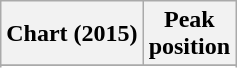<table class="wikitable sortable plainrowheaders">
<tr>
<th scope="col">Chart (2015)</th>
<th scope="col">Peak<br>position</th>
</tr>
<tr>
</tr>
<tr>
</tr>
</table>
